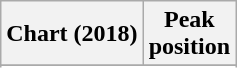<table class="wikitable sortable plainrowheaders" style="text-align:center">
<tr>
<th scope="col">Chart (2018)</th>
<th scope="col">Peak<br> position</th>
</tr>
<tr>
</tr>
<tr>
</tr>
<tr>
</tr>
</table>
